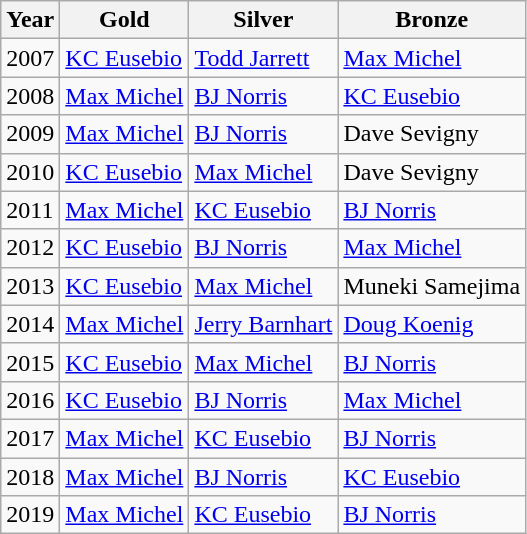<table class="wikitable sortable" style="text-align: left;">
<tr>
<th>Year</th>
<th>Gold</th>
<th>Silver</th>
<th>Bronze</th>
</tr>
<tr>
<td>2007</td>
<td> <a href='#'>KC Eusebio</a></td>
<td> <a href='#'>Todd Jarrett</a></td>
<td> <a href='#'>Max Michel</a></td>
</tr>
<tr>
<td>2008</td>
<td> <a href='#'>Max Michel</a></td>
<td> <a href='#'>BJ Norris</a></td>
<td> <a href='#'>KC Eusebio</a></td>
</tr>
<tr>
<td>2009</td>
<td> <a href='#'>Max Michel</a></td>
<td> <a href='#'>BJ Norris</a></td>
<td> Dave Sevigny</td>
</tr>
<tr>
<td>2010</td>
<td> <a href='#'>KC Eusebio</a></td>
<td> <a href='#'>Max Michel</a></td>
<td> Dave Sevigny</td>
</tr>
<tr>
<td>2011</td>
<td> <a href='#'>Max Michel</a></td>
<td> <a href='#'>KC Eusebio</a></td>
<td> <a href='#'>BJ Norris</a></td>
</tr>
<tr>
<td>2012</td>
<td> <a href='#'>KC Eusebio</a></td>
<td> <a href='#'>BJ Norris</a></td>
<td> <a href='#'>Max Michel</a></td>
</tr>
<tr>
<td>2013</td>
<td> <a href='#'>KC Eusebio</a></td>
<td> <a href='#'>Max Michel</a></td>
<td> Muneki Samejima</td>
</tr>
<tr>
<td>2014</td>
<td> <a href='#'>Max Michel</a></td>
<td> <a href='#'>Jerry Barnhart</a></td>
<td> <a href='#'>Doug Koenig</a></td>
</tr>
<tr>
<td>2015</td>
<td> <a href='#'>KC Eusebio</a></td>
<td> <a href='#'>Max Michel</a></td>
<td> <a href='#'>BJ Norris</a></td>
</tr>
<tr>
<td>2016</td>
<td> <a href='#'>KC Eusebio</a></td>
<td> <a href='#'>BJ Norris</a></td>
<td> <a href='#'>Max Michel</a></td>
</tr>
<tr>
<td>2017</td>
<td> <a href='#'>Max Michel</a></td>
<td> <a href='#'>KC Eusebio</a></td>
<td> <a href='#'>BJ Norris</a></td>
</tr>
<tr>
<td>2018</td>
<td> <a href='#'>Max Michel</a></td>
<td> <a href='#'>BJ Norris</a></td>
<td> <a href='#'>KC Eusebio</a></td>
</tr>
<tr>
<td>2019</td>
<td> <a href='#'>Max Michel</a></td>
<td> <a href='#'>KC Eusebio</a></td>
<td> <a href='#'>BJ Norris</a></td>
</tr>
</table>
